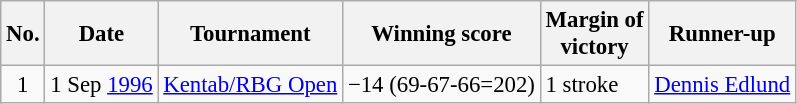<table class="wikitable" style="font-size:95%;">
<tr>
<th>No.</th>
<th>Date</th>
<th>Tournament</th>
<th>Winning score</th>
<th>Margin of<br>victory</th>
<th>Runner-up</th>
</tr>
<tr>
<td align=center>1</td>
<td align=right>1 Sep <a href='#'>1996</a></td>
<td><a href='#'>Kentab/RBG Open</a></td>
<td>−14 (69-67-66=202)</td>
<td>1 stroke</td>
<td> <a href='#'>Dennis Edlund</a></td>
</tr>
</table>
